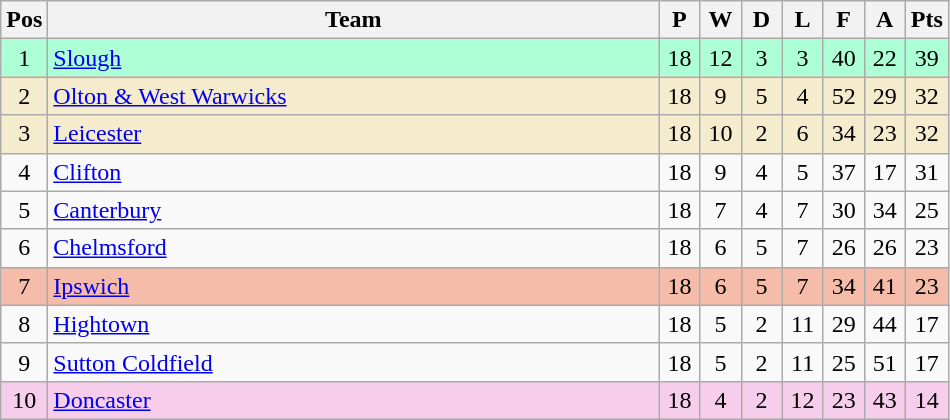<table class="wikitable" style="font-size: 100%">
<tr>
<th width=20>Pos</th>
<th width=400>Team</th>
<th width=20>P</th>
<th width=20>W</th>
<th width=20>D</th>
<th width=20>L</th>
<th width=20>F</th>
<th width=20>A</th>
<th width=20>Pts</th>
</tr>
<tr align=center style="background: #ADFFD6;">
<td>1</td>
<td align="left"><a href='#'>Slough</a></td>
<td>18</td>
<td>12</td>
<td>3</td>
<td>3</td>
<td>40</td>
<td>22</td>
<td>39</td>
</tr>
<tr align=center style="background: #F5ECCE;">
<td>2</td>
<td align="left"><a href='#'>Olton & West Warwicks</a></td>
<td>18</td>
<td>9</td>
<td>5</td>
<td>4</td>
<td>52</td>
<td>29</td>
<td>32</td>
</tr>
<tr align=center style="background: #F5ECCE;">
<td>3</td>
<td align="left"><a href='#'>Leicester</a></td>
<td>18</td>
<td>10</td>
<td>2</td>
<td>6</td>
<td>34</td>
<td>23</td>
<td>32</td>
</tr>
<tr align=center>
<td>4</td>
<td align="left"><a href='#'>Clifton</a></td>
<td>18</td>
<td>9</td>
<td>4</td>
<td>5</td>
<td>37</td>
<td>17</td>
<td>31</td>
</tr>
<tr align=center>
<td>5</td>
<td align="left"><a href='#'>Canterbury</a></td>
<td>18</td>
<td>7</td>
<td>4</td>
<td>7</td>
<td>30</td>
<td>34</td>
<td>25</td>
</tr>
<tr align=center>
<td>6</td>
<td align="left"><a href='#'>Chelmsford</a></td>
<td>18</td>
<td>6</td>
<td>5</td>
<td>7</td>
<td>26</td>
<td>26</td>
<td>23</td>
</tr>
<tr align=center style="background: #F5BCA9;">
<td>7</td>
<td align="left"><a href='#'>Ipswich</a></td>
<td>18</td>
<td>6</td>
<td>5</td>
<td>7</td>
<td>34</td>
<td>41</td>
<td>23</td>
</tr>
<tr align=center>
<td>8</td>
<td align="left"><a href='#'>Hightown</a></td>
<td>18</td>
<td>5</td>
<td>2</td>
<td>11</td>
<td>29</td>
<td>44</td>
<td>17</td>
</tr>
<tr align=center>
<td>9</td>
<td align="left"><a href='#'>Sutton Coldfield</a></td>
<td>18</td>
<td>5</td>
<td>2</td>
<td>11</td>
<td>25</td>
<td>51</td>
<td>17</td>
</tr>
<tr align=center style="background: #F6CEEC;">
<td>10</td>
<td align="left"><a href='#'>Doncaster</a></td>
<td>18</td>
<td>4</td>
<td>2</td>
<td>12</td>
<td>23</td>
<td>43</td>
<td>14</td>
</tr>
</table>
